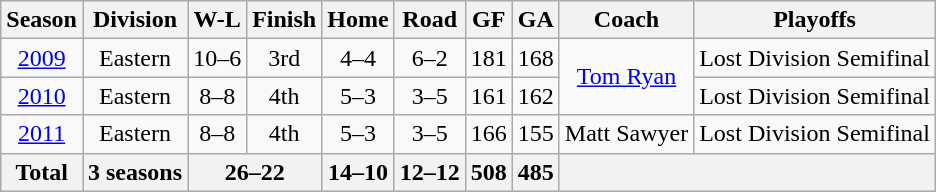<table class="wikitable">
<tr>
<th>Season</th>
<th>Division</th>
<th>W-L</th>
<th>Finish</th>
<th>Home</th>
<th>Road</th>
<th>GF</th>
<th>GA</th>
<th>Coach</th>
<th>Playoffs</th>
</tr>
<tr ALIGN=center>
<td><a href='#'>2009</a></td>
<td>Eastern</td>
<td>10–6</td>
<td>3rd</td>
<td>4–4</td>
<td>6–2</td>
<td>181</td>
<td>168</td>
<td rowspan="2"><a href='#'>Tom Ryan</a></td>
<td>Lost Division Semifinal</td>
</tr>
<tr ALIGN=center>
<td><a href='#'>2010</a></td>
<td>Eastern</td>
<td>8–8</td>
<td>4th</td>
<td>5–3</td>
<td>3–5</td>
<td>161</td>
<td>162</td>
<td>Lost Division Semifinal</td>
</tr>
<tr ALIGN=center>
<td><a href='#'>2011</a></td>
<td>Eastern</td>
<td>8–8</td>
<td>4th</td>
<td>5–3</td>
<td>3–5</td>
<td>166</td>
<td>155</td>
<td>Matt Sawyer</td>
<td>Lost Division Semifinal</td>
</tr>
<tr ALIGN=center bgcolor="#e0e0e0">
<th>Total</th>
<th>3 seasons</th>
<th colspan="2">26–22</th>
<th>14–10</th>
<th>12–12</th>
<th>508</th>
<th>485</th>
<th colspan="2"></th>
</tr>
</table>
